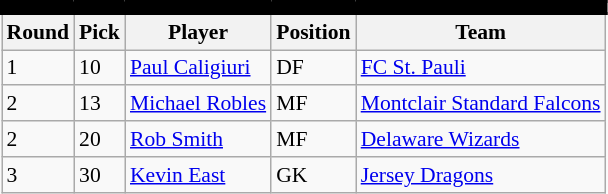<table class="wikitable sortable" style="text-align:center; font-size:90%; text-align:left;">
<tr style="border-spacing: 2px; border: 2px solid black;">
<td colspan="7" bgcolor="#000000" color="#000000" border="#FED000" align="center"><strong></strong></td>
</tr>
<tr>
<th><strong>Round</strong></th>
<th><strong>Pick</strong></th>
<th><strong>Player</strong></th>
<th><strong>Position</strong></th>
<th><strong>Team</strong></th>
</tr>
<tr>
<td>1</td>
<td>10</td>
<td> <a href='#'>Paul Caligiuri</a></td>
<td>DF</td>
<td><a href='#'>FC St. Pauli</a></td>
</tr>
<tr>
<td>2</td>
<td>13</td>
<td> <a href='#'>Michael Robles</a></td>
<td>MF</td>
<td><a href='#'>Montclair Standard Falcons</a></td>
</tr>
<tr>
<td>2</td>
<td>20</td>
<td> <a href='#'>Rob Smith</a></td>
<td>MF</td>
<td><a href='#'>Delaware Wizards</a></td>
</tr>
<tr>
<td>3</td>
<td>30</td>
<td> <a href='#'>Kevin East</a></td>
<td>GK</td>
<td><a href='#'>Jersey Dragons</a></td>
</tr>
</table>
